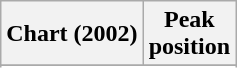<table class="wikitable sortable">
<tr>
<th>Chart (2002)</th>
<th>Peak<br>position</th>
</tr>
<tr>
</tr>
<tr>
</tr>
<tr>
</tr>
</table>
